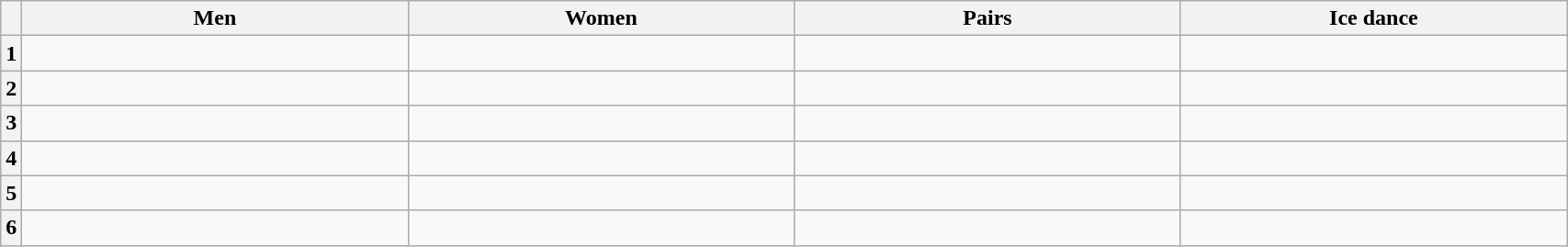<table class="wikitable unsortable" style="text-align:left; width:90%">
<tr>
<th scope="col"></th>
<th scope="col" style="width:25%">Men</th>
<th scope="col" style="width:25%">Women</th>
<th scope="col" style="width:25%">Pairs</th>
<th scope="col" style="width:25%">Ice dance</th>
</tr>
<tr>
<th scope="row">1</th>
<td></td>
<td></td>
<td></td>
<td></td>
</tr>
<tr>
<th scope="row">2</th>
<td></td>
<td></td>
<td></td>
<td></td>
</tr>
<tr>
<th scope="row">3</th>
<td></td>
<td></td>
<td></td>
<td></td>
</tr>
<tr>
<th scope="row">4</th>
<td></td>
<td></td>
<td></td>
<td></td>
</tr>
<tr>
<th scope="row">5</th>
<td></td>
<td></td>
<td></td>
<td></td>
</tr>
<tr>
<th scope="row">6</th>
<td></td>
<td></td>
<td></td>
<td></td>
</tr>
</table>
